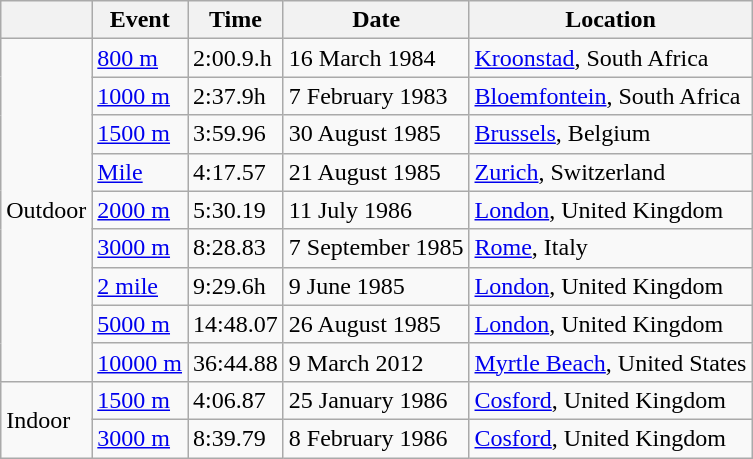<table class="wikitable">
<tr>
<th></th>
<th>Event</th>
<th>Time</th>
<th>Date</th>
<th>Location</th>
</tr>
<tr>
<td rowspan=9>Outdoor</td>
<td><a href='#'>800 m</a></td>
<td>2:00.9.h</td>
<td>16 March 1984</td>
<td><a href='#'>Kroonstad</a>, South Africa</td>
</tr>
<tr>
<td><a href='#'>1000 m</a></td>
<td>2:37.9h</td>
<td>7 February 1983</td>
<td><a href='#'>Bloemfontein</a>, South Africa</td>
</tr>
<tr>
<td><a href='#'>1500 m</a></td>
<td>3:59.96</td>
<td>30 August 1985</td>
<td><a href='#'>Brussels</a>, Belgium</td>
</tr>
<tr>
<td><a href='#'>Mile</a></td>
<td>4:17.57</td>
<td>21 August 1985</td>
<td><a href='#'>Zurich</a>, Switzerland</td>
</tr>
<tr>
<td><a href='#'>2000 m</a></td>
<td>5:30.19</td>
<td>11 July 1986</td>
<td><a href='#'>London</a>, United Kingdom</td>
</tr>
<tr>
<td><a href='#'>3000 m</a></td>
<td>8:28.83</td>
<td>7 September 1985</td>
<td><a href='#'>Rome</a>, Italy</td>
</tr>
<tr>
<td><a href='#'>2 mile</a></td>
<td>9:29.6h</td>
<td>9 June 1985</td>
<td><a href='#'>London</a>, United Kingdom</td>
</tr>
<tr>
<td><a href='#'>5000 m</a></td>
<td>14:48.07</td>
<td>26 August 1985</td>
<td><a href='#'>London</a>, United Kingdom</td>
</tr>
<tr>
<td><a href='#'>10000 m</a></td>
<td>36:44.88</td>
<td>9 March 2012</td>
<td><a href='#'>Myrtle Beach</a>, United States</td>
</tr>
<tr>
<td rowspan=2>Indoor</td>
<td><a href='#'>1500 m</a></td>
<td>4:06.87</td>
<td>25 January 1986</td>
<td><a href='#'>Cosford</a>, United Kingdom</td>
</tr>
<tr>
<td><a href='#'>3000 m</a></td>
<td>8:39.79</td>
<td>8 February 1986</td>
<td><a href='#'>Cosford</a>, United Kingdom</td>
</tr>
</table>
